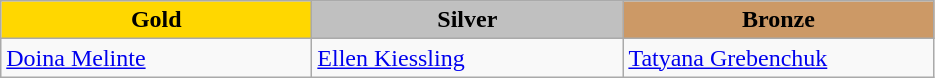<table class="wikitable" style="text-align:left">
<tr align="center">
<td width=200 bgcolor=gold><strong>Gold</strong></td>
<td width=200 bgcolor=silver><strong>Silver</strong></td>
<td width=200 bgcolor=CC9966><strong>Bronze</strong></td>
</tr>
<tr>
<td><a href='#'>Doina Melinte</a><br><em></em></td>
<td><a href='#'>Ellen Kiessling</a><br><em></em></td>
<td><a href='#'>Tatyana Grebenchuk</a><br><em></em></td>
</tr>
</table>
